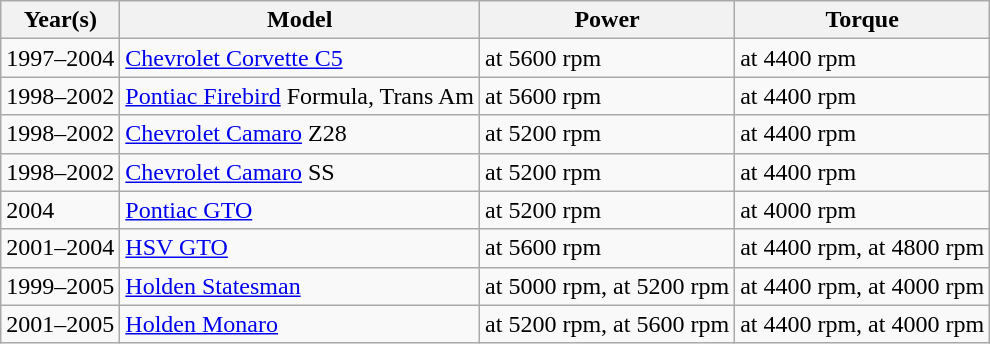<table class="wikitable">
<tr>
<th scope="col">Year(s)</th>
<th scope="col">Model</th>
<th scope="col">Power</th>
<th scope="col">Torque</th>
</tr>
<tr>
<td>1997–2004</td>
<td><a href='#'>Chevrolet Corvette C5</a></td>
<td> at 5600 rpm</td>
<td> at 4400 rpm</td>
</tr>
<tr>
<td>1998–2002</td>
<td><a href='#'>Pontiac Firebird</a> Formula, Trans Am</td>
<td> at 5600 rpm</td>
<td> at 4400 rpm</td>
</tr>
<tr>
<td>1998–2002</td>
<td><a href='#'>Chevrolet Camaro</a> Z28</td>
<td> at 5200 rpm</td>
<td> at 4400 rpm</td>
</tr>
<tr>
<td>1998–2002</td>
<td><a href='#'>Chevrolet Camaro</a> SS</td>
<td> at 5200 rpm</td>
<td> at 4400 rpm</td>
</tr>
<tr>
<td>2004</td>
<td><a href='#'>Pontiac GTO</a></td>
<td> at 5200 rpm</td>
<td> at 4000 rpm</td>
</tr>
<tr>
<td>2001–2004</td>
<td><a href='#'>HSV GTO</a></td>
<td> at 5600 rpm</td>
<td> at 4400 rpm,  at 4800 rpm</td>
</tr>
<tr>
<td>1999–2005</td>
<td><a href='#'>Holden Statesman</a></td>
<td> at 5000 rpm,  at 5200 rpm</td>
<td> at 4400 rpm,  at 4000 rpm</td>
</tr>
<tr>
<td>2001–2005</td>
<td><a href='#'>Holden Monaro</a></td>
<td> at 5200 rpm,  at 5600 rpm</td>
<td> at 4400 rpm,  at 4000 rpm</td>
</tr>
</table>
